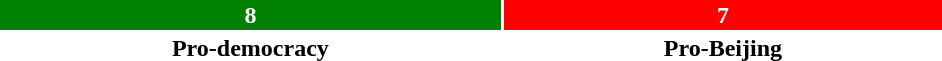<table style="width:50%; text-align:center;">
<tr style="color:white;">
<td style="background:green; width:53.33%;"><strong>8</strong></td>
<td style="background:red; width:46.67%;"><strong>7</strong></td>
</tr>
<tr>
<td><span><strong>Pro-democracy</strong></span></td>
<td><span><strong>Pro-Beijing</strong></span></td>
</tr>
<tr>
</tr>
</table>
